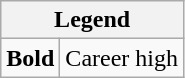<table class="wikitable mw-collapsible">
<tr>
<th colspan="2">Legend</th>
</tr>
<tr>
<td><strong>Bold</strong></td>
<td>Career high</td>
</tr>
</table>
